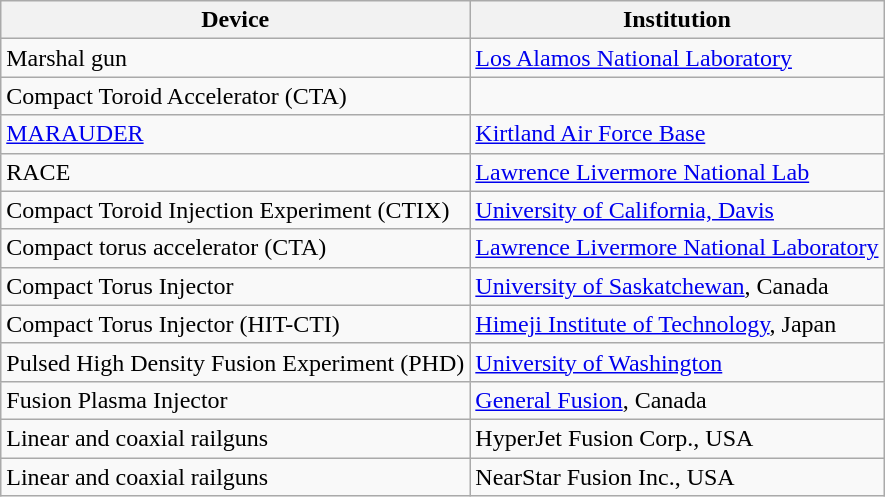<table class="wikitable">
<tr>
<th>Device</th>
<th>Institution</th>
</tr>
<tr>
<td>Marshal gun</td>
<td><a href='#'>Los Alamos National Laboratory</a></td>
</tr>
<tr>
<td>Compact Toroid Accelerator (CTA)</td>
<td></td>
</tr>
<tr>
<td><a href='#'>MARAUDER</a></td>
<td><a href='#'>Kirtland Air Force Base</a></td>
</tr>
<tr>
<td>RACE</td>
<td><a href='#'>Lawrence Livermore National Lab</a></td>
</tr>
<tr>
<td>Compact Toroid Injection Experiment (CTIX)</td>
<td><a href='#'>University of California, Davis</a></td>
</tr>
<tr>
<td>Compact torus accelerator (CTA)</td>
<td><a href='#'>Lawrence Livermore National Laboratory</a></td>
</tr>
<tr>
<td>Compact Torus Injector</td>
<td><a href='#'>University of Saskatchewan</a>, Canada</td>
</tr>
<tr>
<td>Compact Torus Injector (HIT-CTI)</td>
<td><a href='#'>Himeji Institute of Technology</a>, Japan</td>
</tr>
<tr>
<td>Pulsed High Density Fusion Experiment (PHD)</td>
<td><a href='#'>University of Washington</a></td>
</tr>
<tr>
<td>Fusion Plasma Injector</td>
<td><a href='#'>General Fusion</a>, Canada</td>
</tr>
<tr>
<td>Linear and coaxial railguns</td>
<td>HyperJet Fusion Corp., USA</td>
</tr>
<tr>
<td>Linear and coaxial railguns</td>
<td>NearStar Fusion Inc., USA</td>
</tr>
</table>
